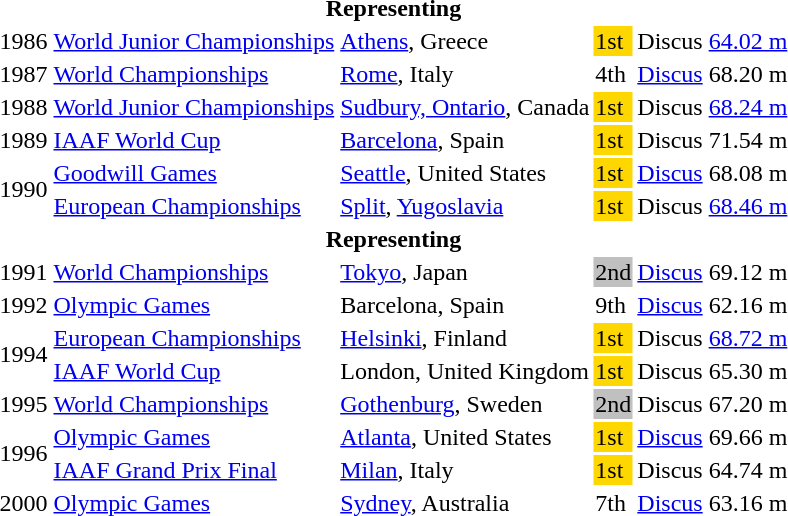<table>
<tr>
<th colspan="6">Representing </th>
</tr>
<tr>
<td>1986</td>
<td><a href='#'>World Junior Championships</a></td>
<td><a href='#'>Athens</a>, Greece</td>
<td bgcolor=gold>1st</td>
<td>Discus</td>
<td><a href='#'>64.02 m</a></td>
</tr>
<tr>
<td>1987</td>
<td><a href='#'>World Championships</a></td>
<td><a href='#'>Rome</a>, Italy</td>
<td>4th</td>
<td><a href='#'>Discus</a></td>
<td>68.20 m</td>
</tr>
<tr>
<td>1988</td>
<td><a href='#'>World Junior Championships</a></td>
<td><a href='#'>Sudbury, Ontario</a>, Canada</td>
<td bgcolor=gold>1st</td>
<td>Discus</td>
<td><a href='#'>68.24 m</a></td>
</tr>
<tr>
<td>1989</td>
<td><a href='#'>IAAF World Cup</a></td>
<td><a href='#'>Barcelona</a>, Spain</td>
<td bgcolor="gold">1st</td>
<td>Discus</td>
<td>71.54 m</td>
</tr>
<tr>
<td rowspan=2>1990</td>
<td><a href='#'>Goodwill Games</a></td>
<td><a href='#'>Seattle</a>, United States</td>
<td bgcolor="gold">1st</td>
<td><a href='#'>Discus</a></td>
<td>68.08 m</td>
</tr>
<tr>
<td><a href='#'>European Championships</a></td>
<td><a href='#'>Split</a>, <a href='#'>Yugoslavia</a></td>
<td bgcolor="gold">1st</td>
<td>Discus</td>
<td><a href='#'>68.46 m</a></td>
</tr>
<tr>
<th colspan="6">Representing </th>
</tr>
<tr>
<td>1991</td>
<td><a href='#'>World Championships</a></td>
<td><a href='#'>Tokyo</a>, Japan</td>
<td bgcolor="silver">2nd</td>
<td><a href='#'>Discus</a></td>
<td>69.12 m</td>
</tr>
<tr>
<td>1992</td>
<td><a href='#'>Olympic Games</a></td>
<td>Barcelona, Spain</td>
<td>9th</td>
<td><a href='#'>Discus</a></td>
<td>62.16 m</td>
</tr>
<tr>
<td rowspan=2>1994</td>
<td><a href='#'>European Championships</a></td>
<td><a href='#'>Helsinki</a>, Finland</td>
<td bgcolor="gold">1st</td>
<td>Discus</td>
<td><a href='#'>68.72 m</a></td>
</tr>
<tr>
<td><a href='#'>IAAF World Cup</a></td>
<td>London, United Kingdom</td>
<td bgcolor="gold">1st</td>
<td>Discus</td>
<td>65.30 m</td>
</tr>
<tr>
<td>1995</td>
<td><a href='#'>World Championships</a></td>
<td><a href='#'>Gothenburg</a>, Sweden</td>
<td bgcolor="silver">2nd</td>
<td>Discus</td>
<td>67.20 m</td>
</tr>
<tr>
<td rowspan=2>1996</td>
<td><a href='#'>Olympic Games</a></td>
<td><a href='#'>Atlanta</a>, United States</td>
<td bgcolor="gold">1st</td>
<td><a href='#'>Discus</a></td>
<td>69.66 m</td>
</tr>
<tr>
<td><a href='#'>IAAF Grand Prix Final</a></td>
<td><a href='#'>Milan</a>, Italy</td>
<td bgcolor="gold">1st</td>
<td>Discus</td>
<td>64.74 m</td>
</tr>
<tr>
<td>2000</td>
<td><a href='#'>Olympic Games</a></td>
<td><a href='#'>Sydney</a>, Australia</td>
<td>7th</td>
<td><a href='#'>Discus</a></td>
<td>63.16 m</td>
</tr>
</table>
